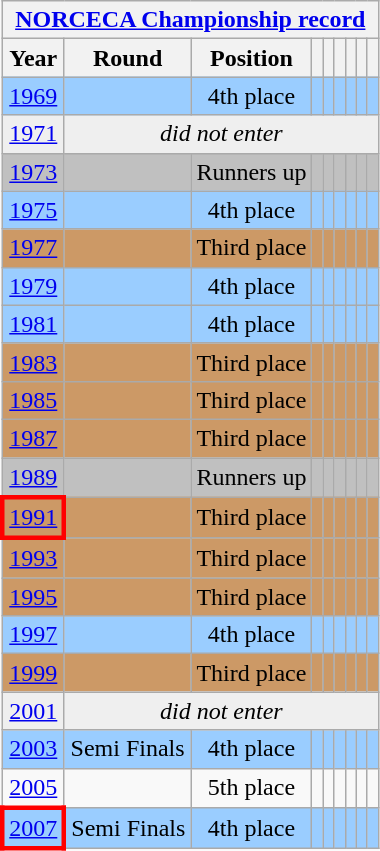<table class="wikitable" style="text-align: center;">
<tr>
<th colspan=9><a href='#'>NORCECA Championship record</a></th>
</tr>
<tr>
<th>Year</th>
<th>Round</th>
<th>Position</th>
<th></th>
<th></th>
<th></th>
<th></th>
<th></th>
<th></th>
</tr>
<tr bgcolor=#9acdff>
<td> <a href='#'>1969</a></td>
<td></td>
<td>4th place</td>
<td></td>
<td></td>
<td></td>
<td></td>
<td></td>
<td></td>
</tr>
<tr style="background:#efefef">
<td> <a href='#'>1971</a></td>
<td colspan=8 rowspan=1 align=center><em>did not enter</em></td>
</tr>
<tr bgcolor=silver>
<td> <a href='#'>1973</a></td>
<td></td>
<td>Runners up</td>
<td></td>
<td></td>
<td></td>
<td></td>
<td></td>
<td></td>
</tr>
<tr bgcolor=#9acdff>
<td> <a href='#'>1975</a></td>
<td></td>
<td>4th place</td>
<td></td>
<td></td>
<td></td>
<td></td>
<td></td>
<td></td>
</tr>
<tr bgcolor=cc9966>
<td> <a href='#'>1977</a></td>
<td></td>
<td>Third place</td>
<td></td>
<td></td>
<td></td>
<td></td>
<td></td>
<td></td>
</tr>
<tr bgcolor=#9acdff>
<td> <a href='#'>1979</a></td>
<td></td>
<td>4th place</td>
<td></td>
<td></td>
<td></td>
<td></td>
<td></td>
<td></td>
</tr>
<tr bgcolor=#9acdff>
<td> <a href='#'>1981</a></td>
<td></td>
<td>4th place</td>
<td></td>
<td></td>
<td></td>
<td></td>
<td></td>
<td></td>
</tr>
<tr bgcolor=cc9966>
<td> <a href='#'>1983</a></td>
<td></td>
<td>Third place</td>
<td></td>
<td></td>
<td></td>
<td></td>
<td></td>
<td></td>
</tr>
<tr bgcolor=cc9966>
<td> <a href='#'>1985</a></td>
<td></td>
<td>Third place</td>
<td></td>
<td></td>
<td></td>
<td></td>
<td></td>
<td></td>
</tr>
<tr bgcolor=cc9966>
<td> <a href='#'>1987</a></td>
<td></td>
<td>Third place</td>
<td></td>
<td></td>
<td></td>
<td></td>
<td></td>
<td></td>
</tr>
<tr bgcolor=silver>
<td> <a href='#'>1989</a></td>
<td></td>
<td>Runners up</td>
<td></td>
<td></td>
<td></td>
<td></td>
<td></td>
<td></td>
</tr>
<tr bgcolor=cc9966>
<td style="border: 3px solid red"> <a href='#'>1991</a></td>
<td></td>
<td>Third place</td>
<td></td>
<td></td>
<td></td>
<td></td>
<td></td>
<td></td>
</tr>
<tr bgcolor=cc9966>
<td> <a href='#'>1993</a></td>
<td></td>
<td>Third place</td>
<td></td>
<td></td>
<td></td>
<td></td>
<td></td>
<td></td>
</tr>
<tr bgcolor=cc9966>
<td> <a href='#'>1995</a></td>
<td></td>
<td>Third place</td>
<td></td>
<td></td>
<td></td>
<td></td>
<td></td>
<td></td>
</tr>
<tr bgcolor=#9acdff>
<td> <a href='#'>1997</a></td>
<td></td>
<td>4th place</td>
<td></td>
<td></td>
<td></td>
<td></td>
<td></td>
<td></td>
</tr>
<tr bgcolor=cc9966>
<td> <a href='#'>1999</a></td>
<td></td>
<td>Third place</td>
<td></td>
<td></td>
<td></td>
<td></td>
<td></td>
<td></td>
</tr>
<tr style="background:#efefef">
<td> <a href='#'>2001</a></td>
<td colspan=8 rowspan=1 align=center><em>did not enter</em></td>
</tr>
<tr bgcolor=#9acdff>
<td> <a href='#'>2003</a></td>
<td>Semi Finals</td>
<td>4th place</td>
<td></td>
<td></td>
<td></td>
<td></td>
<td></td>
<td></td>
</tr>
<tr>
<td> <a href='#'>2005</a></td>
<td></td>
<td>5th place</td>
<td></td>
<td></td>
<td></td>
<td></td>
<td></td>
<td></td>
</tr>
<tr bgcolor=#9acdff>
<td style="border: 3px solid red"> <a href='#'>2007</a></td>
<td>Semi Finals</td>
<td>4th place</td>
<td></td>
<td></td>
<td></td>
<td></td>
<td></td>
<td></td>
</tr>
</table>
